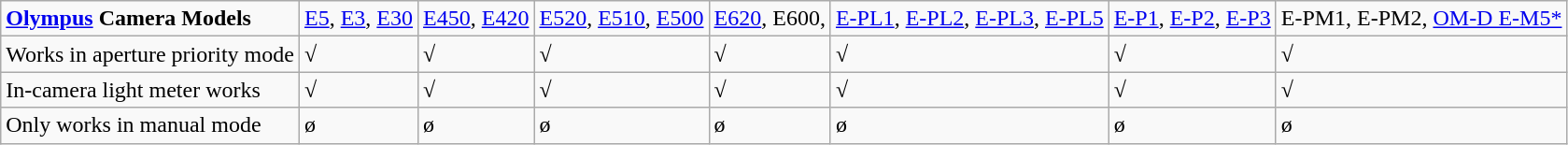<table class="wikitable">
<tr>
<td><strong><a href='#'>Olympus</a> Camera Models</strong></td>
<td><a href='#'>E5</a>, <a href='#'>E3</a>, <a href='#'>E30</a></td>
<td><a href='#'>E450</a>, <a href='#'>E420</a></td>
<td><a href='#'>E520</a>, <a href='#'>E510</a>, <a href='#'>E500</a></td>
<td><a href='#'>E620</a>, E600,</td>
<td><a href='#'>E-PL1</a>, <a href='#'>E-PL2</a>, <a href='#'>E-PL3</a>, <a href='#'>E-PL5</a></td>
<td><a href='#'>E-P1</a>, <a href='#'>E-P2</a>, <a href='#'>E-P3</a></td>
<td>E-PM1, E-PM2, <a href='#'>OM-D E-M5*</a></td>
</tr>
<tr>
<td>Works in aperture priority mode</td>
<td>√</td>
<td>√</td>
<td>√</td>
<td>√</td>
<td>√</td>
<td>√</td>
<td>√</td>
</tr>
<tr>
<td>In-camera light meter works</td>
<td>√</td>
<td>√</td>
<td>√</td>
<td>√</td>
<td>√</td>
<td>√</td>
<td>√</td>
</tr>
<tr>
<td>Only works in manual mode</td>
<td>ø</td>
<td>ø</td>
<td>ø</td>
<td>ø</td>
<td>ø</td>
<td>ø</td>
<td>ø</td>
</tr>
</table>
